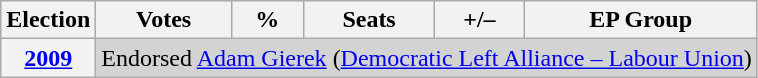<table class=wikitable style="text-align:center;">
<tr>
<th>Election</th>
<th>Votes</th>
<th>%</th>
<th>Seats</th>
<th>+/–</th>
<th>EP Group</th>
</tr>
<tr>
<th><a href='#'>2009</a></th>
<td colspan="5" style="background:lightgrey;">Endorsed <a href='#'>Adam Gierek</a> (<a href='#'>Democratic Left Alliance – Labour Union</a>)</td>
</tr>
</table>
